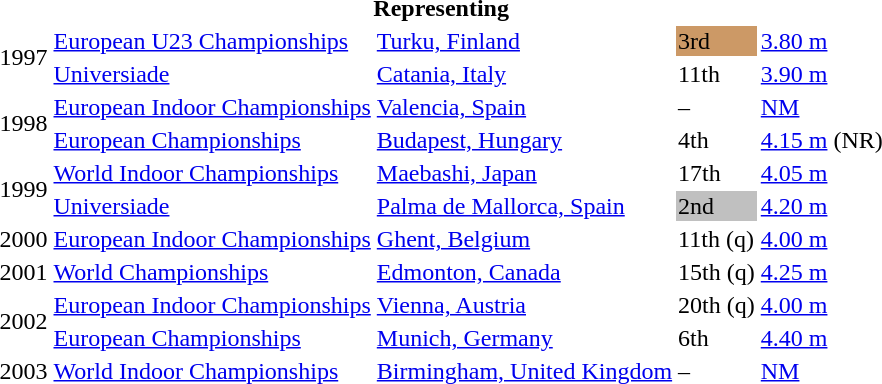<table>
<tr>
<th colspan="5">Representing </th>
</tr>
<tr>
<td rowspan=2>1997</td>
<td><a href='#'>European U23 Championships</a></td>
<td><a href='#'>Turku, Finland</a></td>
<td bgcolor=cc9966>3rd</td>
<td><a href='#'>3.80 m</a></td>
</tr>
<tr>
<td><a href='#'>Universiade</a></td>
<td><a href='#'>Catania, Italy</a></td>
<td>11th</td>
<td><a href='#'>3.90 m</a></td>
</tr>
<tr>
<td rowspan=2>1998</td>
<td><a href='#'>European Indoor Championships</a></td>
<td><a href='#'>Valencia, Spain</a></td>
<td>–</td>
<td><a href='#'>NM</a></td>
</tr>
<tr>
<td><a href='#'>European Championships</a></td>
<td><a href='#'>Budapest, Hungary</a></td>
<td>4th</td>
<td><a href='#'>4.15 m</a> (NR)</td>
</tr>
<tr>
<td rowspan=2>1999</td>
<td><a href='#'>World Indoor Championships</a></td>
<td><a href='#'>Maebashi, Japan</a></td>
<td>17th</td>
<td><a href='#'>4.05 m</a></td>
</tr>
<tr>
<td><a href='#'>Universiade</a></td>
<td><a href='#'>Palma de Mallorca, Spain</a></td>
<td bgcolor=silver>2nd</td>
<td><a href='#'>4.20 m</a></td>
</tr>
<tr>
<td>2000</td>
<td><a href='#'>European Indoor Championships</a></td>
<td><a href='#'>Ghent, Belgium</a></td>
<td>11th (q)</td>
<td><a href='#'>4.00 m</a></td>
</tr>
<tr>
<td>2001</td>
<td><a href='#'>World Championships</a></td>
<td><a href='#'>Edmonton, Canada</a></td>
<td>15th (q)</td>
<td><a href='#'>4.25 m</a></td>
</tr>
<tr>
<td rowspan=2>2002</td>
<td><a href='#'>European Indoor Championships</a></td>
<td><a href='#'>Vienna, Austria</a></td>
<td>20th (q)</td>
<td><a href='#'>4.00 m</a></td>
</tr>
<tr>
<td><a href='#'>European Championships</a></td>
<td><a href='#'>Munich, Germany</a></td>
<td>6th</td>
<td><a href='#'>4.40 m</a></td>
</tr>
<tr>
<td>2003</td>
<td><a href='#'>World Indoor Championships</a></td>
<td><a href='#'>Birmingham, United Kingdom</a></td>
<td>–</td>
<td><a href='#'>NM</a></td>
</tr>
</table>
